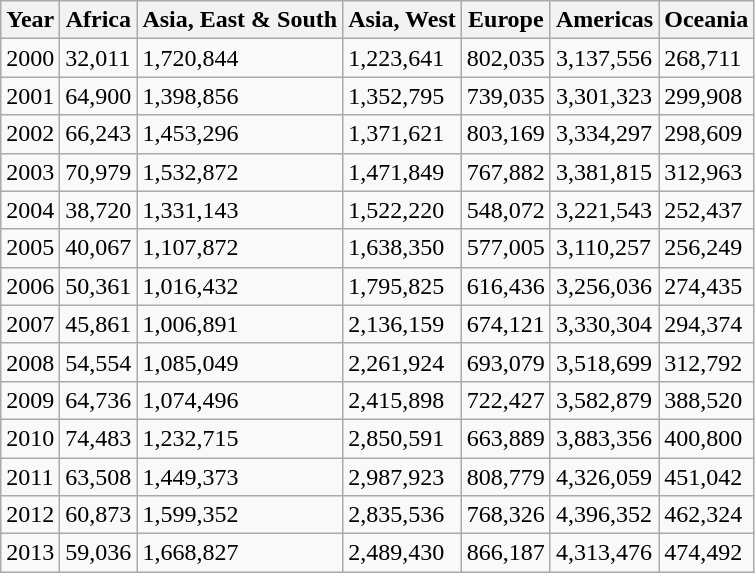<table class="wikitable">
<tr>
<th><strong>Year</strong></th>
<th><strong>Africa</strong></th>
<th><strong>Asia, East & South</strong></th>
<th><strong>Asia, West</strong></th>
<th><strong>Europe</strong></th>
<th><strong>Americas</strong></th>
<th><strong>Oceania</strong></th>
</tr>
<tr>
<td>2000</td>
<td>32,011</td>
<td>1,720,844</td>
<td>1,223,641</td>
<td>802,035</td>
<td>3,137,556</td>
<td>268,711</td>
</tr>
<tr>
<td>2001</td>
<td>64,900</td>
<td>1,398,856</td>
<td>1,352,795</td>
<td>739,035</td>
<td>3,301,323</td>
<td>299,908</td>
</tr>
<tr>
<td>2002</td>
<td>66,243</td>
<td>1,453,296</td>
<td>1,371,621</td>
<td>803,169</td>
<td>3,334,297</td>
<td>298,609</td>
</tr>
<tr>
<td>2003</td>
<td>70,979</td>
<td>1,532,872</td>
<td>1,471,849</td>
<td>767,882</td>
<td>3,381,815</td>
<td>312,963</td>
</tr>
<tr>
<td>2004</td>
<td>38,720</td>
<td>1,331,143</td>
<td>1,522,220</td>
<td>548,072</td>
<td>3,221,543</td>
<td>252,437</td>
</tr>
<tr>
<td>2005</td>
<td>40,067</td>
<td>1,107,872</td>
<td>1,638,350</td>
<td>577,005</td>
<td>3,110,257</td>
<td>256,249</td>
</tr>
<tr>
<td>2006</td>
<td>50,361</td>
<td>1,016,432</td>
<td>1,795,825</td>
<td>616,436</td>
<td>3,256,036</td>
<td>274,435</td>
</tr>
<tr>
<td>2007</td>
<td>45,861</td>
<td>1,006,891</td>
<td>2,136,159</td>
<td>674,121</td>
<td>3,330,304</td>
<td>294,374</td>
</tr>
<tr>
<td>2008</td>
<td>54,554</td>
<td>1,085,049</td>
<td>2,261,924</td>
<td>693,079</td>
<td>3,518,699</td>
<td>312,792</td>
</tr>
<tr>
<td>2009</td>
<td>64,736</td>
<td>1,074,496</td>
<td>2,415,898</td>
<td>722,427</td>
<td>3,582,879</td>
<td>388,520</td>
</tr>
<tr>
<td>2010</td>
<td>74,483</td>
<td>1,232,715</td>
<td>2,850,591</td>
<td>663,889</td>
<td>3,883,356</td>
<td>400,800</td>
</tr>
<tr>
<td>2011</td>
<td>63,508</td>
<td>1,449,373</td>
<td>2,987,923</td>
<td>808,779</td>
<td>4,326,059</td>
<td>451,042</td>
</tr>
<tr>
<td>2012</td>
<td>60,873</td>
<td>1,599,352</td>
<td>2,835,536</td>
<td>768,326</td>
<td>4,396,352</td>
<td>462,324</td>
</tr>
<tr>
<td>2013</td>
<td>59,036</td>
<td>1,668,827</td>
<td>2,489,430</td>
<td>866,187</td>
<td>4,313,476</td>
<td>474,492</td>
</tr>
</table>
